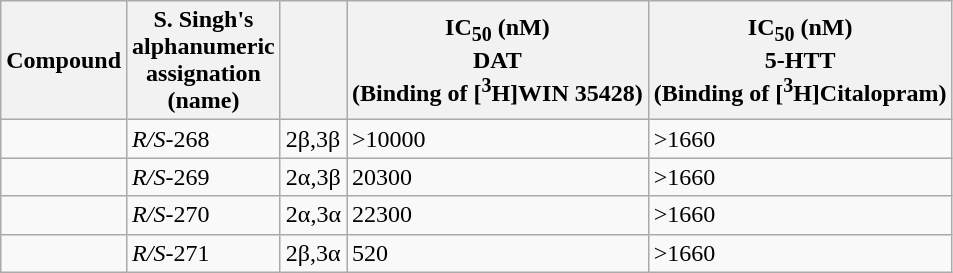<table class="wikitable sortable">
<tr>
<th>Compound</th>
<th>S. Singh's<br>alphanumeric<br>assignation<br>(name)</th>
<th></th>
<th>IC<sub>50</sub> (nM)<br>DAT<br>(Binding of [<sup>3</sup>H]WIN 35428)</th>
<th>IC<sub>50</sub> (nM)<br>5-HTT<br>(Binding of [<sup>3</sup>H]Citalopram)</th>
</tr>
<tr>
<td></td>
<td><em>R/S</em>-268</td>
<td>2β,3β</td>
<td>>10000</td>
<td>>1660</td>
</tr>
<tr>
<td></td>
<td><em>R/S</em>-269</td>
<td>2α,3β</td>
<td>20300</td>
<td>>1660</td>
</tr>
<tr>
<td></td>
<td><em>R/S</em>-270</td>
<td>2α,3α</td>
<td>22300</td>
<td>>1660</td>
</tr>
<tr>
<td></td>
<td><em>R/S</em>-271</td>
<td>2β,3α</td>
<td>520</td>
<td>>1660</td>
</tr>
</table>
